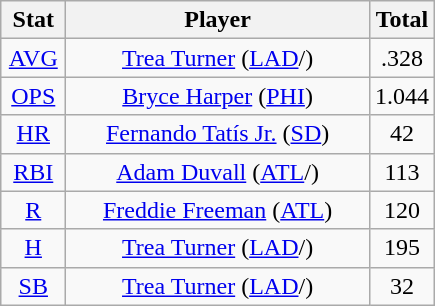<table class="wikitable" style="text-align:center;">
<tr>
<th style="width:15%;">Stat</th>
<th>Player</th>
<th style="width:15%;">Total</th>
</tr>
<tr>
<td><a href='#'>AVG</a></td>
<td><a href='#'>Trea Turner</a> (<a href='#'>LAD</a>/)</td>
<td>.328</td>
</tr>
<tr>
<td><a href='#'>OPS</a></td>
<td><a href='#'>Bryce Harper</a> (<a href='#'>PHI</a>)</td>
<td>1.044</td>
</tr>
<tr>
<td><a href='#'>HR</a></td>
<td><a href='#'>Fernando Tatís Jr.</a> (<a href='#'>SD</a>)</td>
<td>42</td>
</tr>
<tr>
<td><a href='#'>RBI</a></td>
<td><a href='#'>Adam Duvall</a> (<a href='#'>ATL</a>/)</td>
<td>113</td>
</tr>
<tr>
<td><a href='#'>R</a></td>
<td><a href='#'>Freddie Freeman</a> (<a href='#'>ATL</a>)</td>
<td>120</td>
</tr>
<tr>
<td><a href='#'>H</a></td>
<td><a href='#'>Trea Turner</a> (<a href='#'>LAD</a>/)</td>
<td>195</td>
</tr>
<tr>
<td><a href='#'>SB</a></td>
<td><a href='#'>Trea Turner</a> (<a href='#'>LAD</a>/)</td>
<td>32</td>
</tr>
</table>
